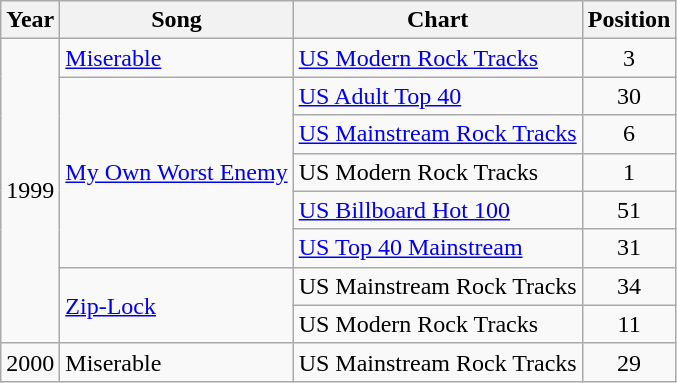<table class="wikitable">
<tr>
<th>Year</th>
<th>Song</th>
<th>Chart</th>
<th>Position</th>
</tr>
<tr>
<td rowspan="8">1999</td>
<td><a href='#'>Miserable</a></td>
<td><a href='#'>US Modern Rock Tracks</a></td>
<td style="text-align:center;">3</td>
</tr>
<tr>
<td rowspan="5"><a href='#'>My Own Worst Enemy</a></td>
<td><a href='#'>US Adult Top 40</a></td>
<td style="text-align:center;">30</td>
</tr>
<tr>
<td><a href='#'>US Mainstream Rock Tracks</a></td>
<td style="text-align:center;">6</td>
</tr>
<tr>
<td>US Modern Rock Tracks</td>
<td style="text-align:center;">1</td>
</tr>
<tr>
<td><a href='#'>US Billboard Hot 100</a></td>
<td style="text-align:center;">51</td>
</tr>
<tr>
<td><a href='#'>US Top 40 Mainstream</a></td>
<td style="text-align:center;">31</td>
</tr>
<tr>
<td rowspan="2"><a href='#'>Zip-Lock</a></td>
<td>US Mainstream Rock Tracks</td>
<td style="text-align:center;">34</td>
</tr>
<tr>
<td>US Modern Rock Tracks</td>
<td style="text-align:center;">11</td>
</tr>
<tr>
<td>2000</td>
<td>Miserable</td>
<td>US Mainstream Rock Tracks</td>
<td style="text-align:center;">29</td>
</tr>
</table>
